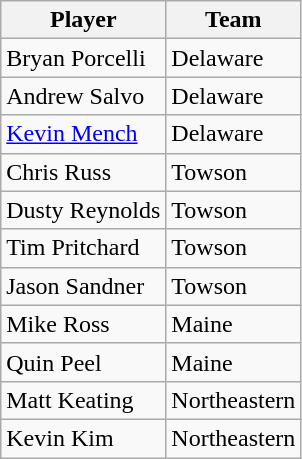<table class=wikitable>
<tr>
<th>Player</th>
<th>Team</th>
</tr>
<tr>
<td>Bryan Porcelli</td>
<td>Delaware</td>
</tr>
<tr>
<td>Andrew Salvo</td>
<td>Delaware</td>
</tr>
<tr>
<td><a href='#'>Kevin Mench</a></td>
<td>Delaware</td>
</tr>
<tr>
<td>Chris Russ</td>
<td>Towson</td>
</tr>
<tr>
<td>Dusty Reynolds</td>
<td>Towson</td>
</tr>
<tr>
<td>Tim Pritchard</td>
<td>Towson</td>
</tr>
<tr>
<td>Jason Sandner</td>
<td>Towson</td>
</tr>
<tr>
<td>Mike Ross</td>
<td>Maine</td>
</tr>
<tr>
<td>Quin Peel</td>
<td>Maine</td>
</tr>
<tr>
<td>Matt Keating</td>
<td>Northeastern</td>
</tr>
<tr>
<td>Kevin Kim</td>
<td>Northeastern</td>
</tr>
</table>
